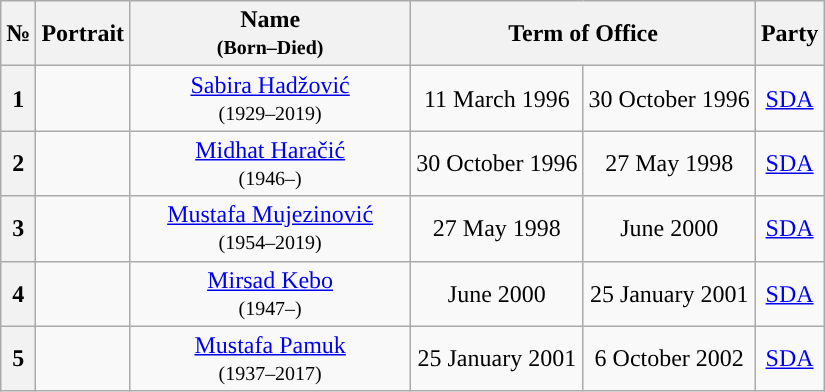<table class="wikitable" style="text-align:center">
<tr ->
<th>№</th>
<th>Portrait</th>
<th width=180>Name<br><small>(Born–Died)</small></th>
<th colspan=2>Term of Office</th>
<th>Party</th>
</tr>
<tr ->
<th style="background:">1</th>
<td></td>
<td><a href='#'>Sabira Hadžović</a><br><small>(1929–2019)</small></td>
<td>11 March 1996</td>
<td>30 October 1996</td>
<td><a href='#'>SDA</a></td>
</tr>
<tr ->
<th style="background:">2</th>
<td></td>
<td><a href='#'>Midhat Haračić</a><br><small>(1946–)</small></td>
<td>30 October 1996</td>
<td>27 May 1998</td>
<td><a href='#'>SDA</a></td>
</tr>
<tr ->
<th style="background:">3</th>
<td></td>
<td><a href='#'>Mustafa Mujezinović</a><br><small>(1954–2019)</small></td>
<td>27 May 1998</td>
<td>June 2000</td>
<td><a href='#'>SDA</a></td>
</tr>
<tr ->
<th style="background:">4</th>
<td></td>
<td><a href='#'>Mirsad Kebo</a><br><small>(1947–)</small></td>
<td>June 2000</td>
<td>25 January 2001</td>
<td><a href='#'>SDA</a></td>
</tr>
<tr ->
<th style="background:">5</th>
<td></td>
<td><a href='#'>Mustafa Pamuk</a><br><small>(1937–2017)</small></td>
<td>25 January 2001</td>
<td>6 October 2002</td>
<td><a href='#'>SDA</a></td>
</tr>
</table>
